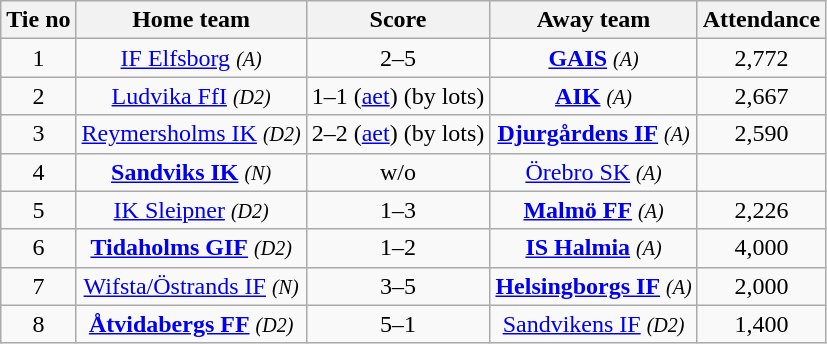<table class="wikitable" style="text-align:center">
<tr>
<th style= width="40px">Tie no</th>
<th style= width="150px">Home team</th>
<th style= width="60px">Score</th>
<th style= width="150px">Away team</th>
<th style= width="30px">Attendance</th>
</tr>
<tr>
<td>1</td>
<td><a href='#'>IF Elfsborg</a> <em><small>(A)</small></em></td>
<td>2–5</td>
<td><strong><a href='#'>GAIS</a></strong> <em><small>(A)</small></em></td>
<td>2,772</td>
</tr>
<tr>
<td>2</td>
<td><a href='#'>Ludvika FfI</a> <em><small>(D2)</small></em></td>
<td>1–1 (<a href='#'>aet</a>) (by lots)</td>
<td><strong><a href='#'>AIK</a></strong> <em><small>(A)</small></em></td>
<td>2,667</td>
</tr>
<tr>
<td>3</td>
<td><a href='#'>Reymersholms IK</a> <em><small>(D2)</small></em></td>
<td>2–2 (<a href='#'>aet</a>) (by lots)</td>
<td><strong><a href='#'>Djurgårdens IF</a></strong> <em><small>(A)</small></em></td>
<td>2,590</td>
</tr>
<tr>
<td>4</td>
<td><strong><a href='#'>Sandviks IK</a></strong> <em><small>(N)</small></em></td>
<td>w/o</td>
<td><a href='#'>Örebro SK</a> <em><small>(A)</small></em></td>
<td></td>
</tr>
<tr>
<td>5</td>
<td><a href='#'>IK Sleipner</a> <em><small>(D2)</small></em></td>
<td>1–3</td>
<td><strong><a href='#'>Malmö FF</a></strong> <em><small>(A)</small></em></td>
<td>2,226</td>
</tr>
<tr>
<td>6</td>
<td><strong><a href='#'>Tidaholms GIF</a></strong> <em><small>(D2)</small></em></td>
<td>1–2</td>
<td><strong><a href='#'>IS Halmia</a></strong> <em><small>(A)</small></em></td>
<td>4,000</td>
</tr>
<tr>
<td>7</td>
<td><a href='#'>Wifsta/Östrands IF</a> <em><small>(N)</small></em></td>
<td>3–5</td>
<td><strong><a href='#'>Helsingborgs IF</a></strong> <em><small>(A)</small></em></td>
<td>2,000</td>
</tr>
<tr>
<td>8</td>
<td><strong><a href='#'>Åtvidabergs FF</a></strong> <em><small>(D2)</small></em></td>
<td>5–1</td>
<td><a href='#'>Sandvikens IF</a> <em><small>(D2)</small></em></td>
<td>1,400</td>
</tr>
</table>
